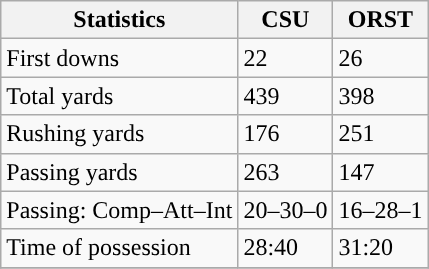<table class="wikitable" style="float: left;">
<tr>
<th>Statistics</th>
<th>CSU</th>
<th>ORST</th>
</tr>
<tr>
<td>First downs</td>
<td>22</td>
<td>26</td>
</tr>
<tr>
<td>Total yards</td>
<td>439</td>
<td>398</td>
</tr>
<tr>
<td>Rushing yards</td>
<td>176</td>
<td>251</td>
</tr>
<tr>
<td>Passing yards</td>
<td>263</td>
<td>147</td>
</tr>
<tr>
<td>Passing: Comp–Att–Int</td>
<td>20–30–0</td>
<td>16–28–1</td>
</tr>
<tr>
<td>Time of possession</td>
<td>28:40</td>
<td>31:20</td>
</tr>
<tr>
</tr>
</table>
